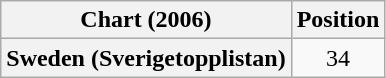<table class="wikitable plainrowheaders" style="text-align:center">
<tr>
<th scope="col">Chart (2006)</th>
<th scope="col">Position</th>
</tr>
<tr>
<th scope="row">Sweden (Sverigetopplistan)</th>
<td>34</td>
</tr>
</table>
